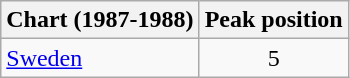<table class="wikitable">
<tr>
<th align="left">Chart (1987-1988)</th>
<th align="center">Peak position</th>
</tr>
<tr>
<td align="left"><a href='#'>Sweden</a></td>
<td align="center">5</td>
</tr>
</table>
